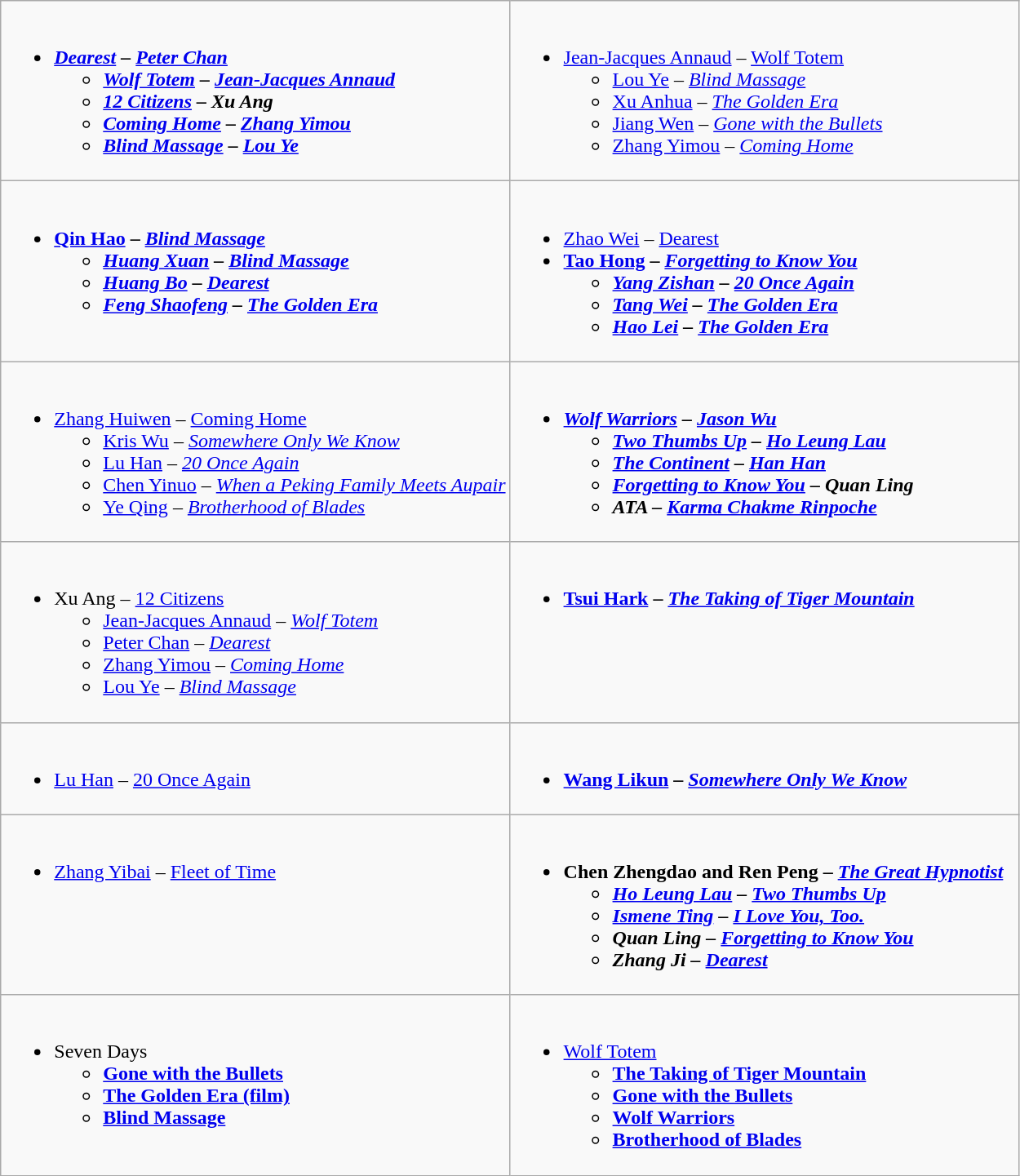<table class=wikitable>
<tr>
<td valign="top" width="50%"><br><ul><li><strong><em><a href='#'>Dearest</a><em> – <a href='#'>Peter Chan</a><strong><ul><li></em><a href='#'>Wolf Totem</a><em> – <a href='#'>Jean-Jacques Annaud</a></li><li></em><a href='#'>12 Citizens</a><em> – Xu Ang</li><li></em><a href='#'>Coming Home</a><em> – <a href='#'>Zhang Yimou</a></li><li></em><a href='#'>Blind Massage</a><em> – <a href='#'>Lou Ye</a></li></ul></li></ul></td>
<td valign="top" width="50%"><br><ul><li></strong><a href='#'>Jean-Jacques Annaud</a> – </em><a href='#'>Wolf Totem</a></em></strong><ul><li><a href='#'>Lou Ye</a> – <em><a href='#'>Blind Massage</a></em></li><li><a href='#'>Xu Anhua</a> – <em><a href='#'>The Golden Era</a></em></li><li><a href='#'>Jiang Wen</a> – <em><a href='#'>Gone with the Bullets</a></em></li><li><a href='#'>Zhang Yimou</a> – <em><a href='#'>Coming Home</a></em></li></ul></li></ul></td>
</tr>
<tr>
<td valign="top" width="50%"><br><ul><li><strong><a href='#'>Qin Hao</a> – <em><a href='#'>Blind Massage</a><strong><em><ul><li><a href='#'>Huang Xuan</a> – </em><a href='#'>Blind Massage</a><em></li><li><a href='#'>Huang Bo</a> – </em><a href='#'>Dearest</a><em></li><li><a href='#'>Feng Shaofeng</a> – </em><a href='#'>The Golden Era</a><em></li></ul></li></ul></td>
<td valign="top" width="50%"><br><ul><li></strong><a href='#'>Zhao Wei</a> – </em><a href='#'>Dearest</a></em></strong></li><li><strong><a href='#'>Tao Hong</a> – <em><a href='#'>Forgetting to Know You</a><strong><em><ul><li><a href='#'>Yang Zishan</a> – </em><a href='#'>20 Once Again</a><em></li><li><a href='#'>Tang Wei</a> – </em><a href='#'>The Golden Era</a><em></li><li><a href='#'>Hao Lei</a> – </em><a href='#'>The Golden Era</a><em></li></ul></li></ul></td>
</tr>
<tr>
<td valign="top" width="50%"><br><ul><li></em></strong><a href='#'>Zhang Huiwen</a></em> – <a href='#'>Coming Home</a></strong><ul><li><a href='#'>Kris Wu</a> – <em><a href='#'>Somewhere Only We Know</a></em></li><li><a href='#'>Lu Han</a> – <em><a href='#'>20 Once Again</a></em></li><li><a href='#'>Chen Yinuo</a> – <em><a href='#'>When a Peking Family Meets Aupair</a></em></li><li><a href='#'>Ye Qing</a> – <em><a href='#'>Brotherhood of Blades</a></em></li></ul></li></ul></td>
<td valign="top" width="50%"><br><ul><li><strong><em><a href='#'>Wolf Warriors</a><em> – <a href='#'>Jason Wu</a><strong><ul><li></em><a href='#'>Two Thumbs Up</a><em> – <a href='#'>Ho Leung Lau</a></li><li></em><a href='#'>The Continent</a><em> – <a href='#'>Han Han</a></li><li></em><a href='#'>Forgetting to Know You</a><em> – Quan Ling</li><li></em>ATA<em> – <a href='#'>Karma Chakme Rinpoche</a></li></ul></li></ul></td>
</tr>
<tr>
<td valign="top" width="50%"><br><ul><li></strong>Xu Ang – </em><a href='#'>12 Citizens</a></em></strong><ul><li><a href='#'>Jean-Jacques Annaud</a> – <em><a href='#'>Wolf Totem</a></em></li><li><a href='#'>Peter Chan</a> – <em><a href='#'>Dearest</a></em></li><li><a href='#'>Zhang Yimou</a> – <em><a href='#'>Coming Home</a></em></li><li><a href='#'>Lou Ye</a> – <em><a href='#'>Blind Massage</a></em></li></ul></li></ul></td>
<td valign="top" width="50%"><br><ul><li><strong><a href='#'>Tsui Hark</a> – <em><a href='#'>The Taking of Tiger Mountain</a><strong><em></li></ul></td>
</tr>
<tr>
<td valign="top" width="50%"><br><ul><li></strong><a href='#'>Lu Han</a> – </em><a href='#'>20 Once Again</a></em></strong></li></ul></td>
<td valign="top" width="50%"><br><ul><li><strong><a href='#'>Wang Likun</a> – <em><a href='#'>Somewhere Only We Know</a><strong><em></li></ul></td>
</tr>
<tr>
<td valign="top" width="50%"><br><ul><li></strong><a href='#'>Zhang Yibai</a> – </em><a href='#'>Fleet of Time</a></em></strong></li></ul></td>
<td valign="top" width="50%"><br><ul><li><strong>Chen Zhengdao and Ren Peng – <em><a href='#'>The Great Hypnotist</a><strong><em><ul><li><a href='#'>Ho Leung Lau</a> – </em><a href='#'>Two Thumbs Up</a><em></li><li><a href='#'>Ismene Ting</a> – </em><a href='#'>I Love You, Too.</a><em></li><li>Quan Ling – </em><a href='#'>Forgetting to Know You</a><em></li><li>Zhang Ji – </em><a href='#'>Dearest</a><em></li></ul></li></ul></td>
</tr>
<tr>
<td valign="top" width="50%"><br><ul><li></em></strong>Seven Days<strong><em><ul><li></em><a href='#'>Gone with the Bullets</a><em></li><li></em><a href='#'>The Golden Era (film)</a><em></li><li></em><a href='#'>Blind Massage</a><em></li></ul></li></ul></td>
<td valign="top" width="50%"><br><ul><li></em></strong><a href='#'>Wolf Totem</a><strong><em><ul><li></em><a href='#'>The Taking of Tiger Mountain</a><em></li><li></em><a href='#'>Gone with the Bullets</a><em></li><li></em><a href='#'>Wolf Warriors</a><em></li><li></em><a href='#'>Brotherhood of Blades</a><em></li></ul></li></ul></td>
</tr>
</table>
